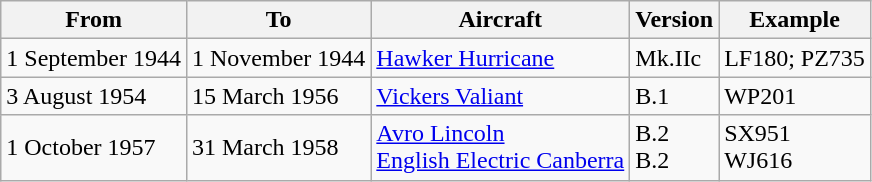<table class="wikitable">
<tr>
<th>From</th>
<th>To</th>
<th>Aircraft</th>
<th>Version</th>
<th>Example</th>
</tr>
<tr>
<td>1 September 1944</td>
<td>1 November 1944</td>
<td><a href='#'>Hawker Hurricane</a></td>
<td>Mk.IIc</td>
<td>LF180; PZ735</td>
</tr>
<tr>
<td>3 August 1954</td>
<td>15 March 1956</td>
<td><a href='#'>Vickers Valiant</a></td>
<td>B.1</td>
<td>WP201</td>
</tr>
<tr>
<td>1 October 1957</td>
<td>31 March 1958</td>
<td><a href='#'>Avro Lincoln</a><br> <a href='#'>English Electric Canberra</a></td>
<td>B.2<br> B.2</td>
<td>SX951<br> WJ616</td>
</tr>
</table>
